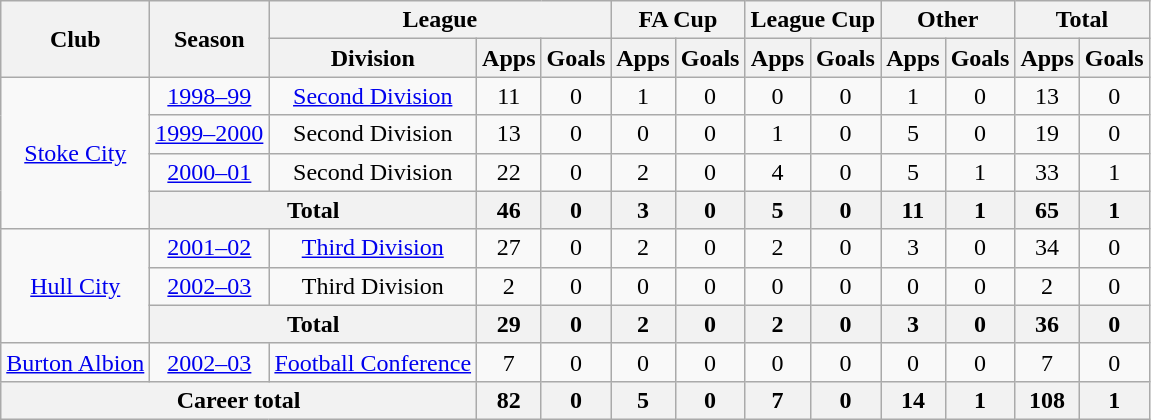<table class="wikitable" style="text-align: center;">
<tr>
<th rowspan="2">Club</th>
<th rowspan="2">Season</th>
<th colspan="3">League</th>
<th colspan="2">FA Cup</th>
<th colspan="2">League Cup</th>
<th colspan="2">Other</th>
<th colspan="2">Total</th>
</tr>
<tr>
<th>Division</th>
<th>Apps</th>
<th>Goals</th>
<th>Apps</th>
<th>Goals</th>
<th>Apps</th>
<th>Goals</th>
<th>Apps</th>
<th>Goals</th>
<th>Apps</th>
<th>Goals</th>
</tr>
<tr>
<td rowspan="4"><a href='#'>Stoke City</a></td>
<td><a href='#'>1998–99</a></td>
<td><a href='#'>Second Division</a></td>
<td>11</td>
<td>0</td>
<td>1</td>
<td>0</td>
<td>0</td>
<td>0</td>
<td>1</td>
<td>0</td>
<td>13</td>
<td>0</td>
</tr>
<tr>
<td><a href='#'>1999–2000</a></td>
<td>Second Division</td>
<td>13</td>
<td>0</td>
<td>0</td>
<td>0</td>
<td>1</td>
<td>0</td>
<td>5</td>
<td>0</td>
<td>19</td>
<td>0</td>
</tr>
<tr>
<td><a href='#'>2000–01</a></td>
<td>Second Division</td>
<td>22</td>
<td>0</td>
<td>2</td>
<td>0</td>
<td>4</td>
<td>0</td>
<td>5</td>
<td>1</td>
<td>33</td>
<td>1</td>
</tr>
<tr>
<th colspan="2">Total</th>
<th>46</th>
<th>0</th>
<th>3</th>
<th>0</th>
<th>5</th>
<th>0</th>
<th>11</th>
<th>1</th>
<th>65</th>
<th>1</th>
</tr>
<tr>
<td rowspan="3"><a href='#'>Hull City</a></td>
<td><a href='#'>2001–02</a></td>
<td><a href='#'>Third Division</a></td>
<td>27</td>
<td>0</td>
<td>2</td>
<td>0</td>
<td>2</td>
<td>0</td>
<td>3</td>
<td>0</td>
<td>34</td>
<td>0</td>
</tr>
<tr>
<td><a href='#'>2002–03</a></td>
<td>Third Division</td>
<td>2</td>
<td>0</td>
<td>0</td>
<td>0</td>
<td>0</td>
<td>0</td>
<td>0</td>
<td>0</td>
<td>2</td>
<td>0</td>
</tr>
<tr>
<th colspan="2">Total</th>
<th>29</th>
<th>0</th>
<th>2</th>
<th>0</th>
<th>2</th>
<th>0</th>
<th>3</th>
<th>0</th>
<th>36</th>
<th>0</th>
</tr>
<tr>
<td><a href='#'>Burton Albion</a></td>
<td><a href='#'>2002–03</a></td>
<td><a href='#'>Football Conference</a></td>
<td>7</td>
<td>0</td>
<td>0</td>
<td>0</td>
<td>0</td>
<td>0</td>
<td>0</td>
<td>0</td>
<td>7</td>
<td>0</td>
</tr>
<tr>
<th colspan="3">Career total</th>
<th>82</th>
<th>0</th>
<th>5</th>
<th>0</th>
<th>7</th>
<th>0</th>
<th>14</th>
<th>1</th>
<th>108</th>
<th>1</th>
</tr>
</table>
